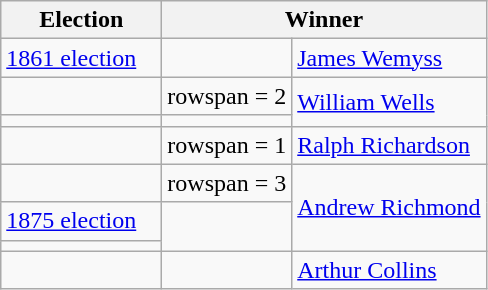<table class=wikitable>
<tr>
<th width=100>Election</th>
<th width=175 colspan=2>Winner</th>
</tr>
<tr>
<td><a href='#'>1861 election</a></td>
<td></td>
<td><a href='#'>James Wemyss</a></td>
</tr>
<tr>
<td></td>
<td>rowspan = 2 </td>
<td rowspan = 2><a href='#'>William Wells</a></td>
</tr>
<tr>
<td></td>
</tr>
<tr>
<td></td>
<td>rowspan = 1 </td>
<td rowspan = 1><a href='#'>Ralph Richardson</a></td>
</tr>
<tr>
<td></td>
<td>rowspan = 3 </td>
<td rowspan = 3><a href='#'>Andrew Richmond</a></td>
</tr>
<tr>
<td><a href='#'>1875 election</a></td>
</tr>
<tr>
<td></td>
</tr>
<tr>
<td></td>
<td></td>
<td><a href='#'>Arthur Collins</a></td>
</tr>
</table>
